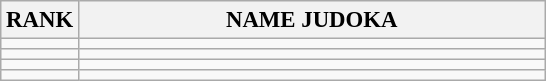<table class="wikitable" style="font-size:95%;">
<tr>
<th>RANK</th>
<th align="left" style="width: 20em">NAME JUDOKA</th>
</tr>
<tr>
<td align="center"></td>
<td></td>
</tr>
<tr>
<td align="center"></td>
<td></td>
</tr>
<tr>
<td align="center"></td>
<td></td>
</tr>
<tr>
<td align="center"></td>
<td></td>
</tr>
</table>
